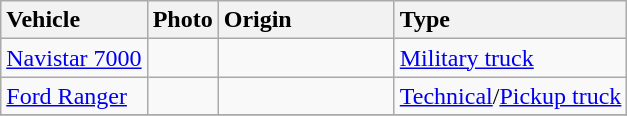<table class="wikitable">
<tr>
<th style="text-align: left;">Vehicle</th>
<th style="text-align: left;">Photo</th>
<th style="text-align: left;" width="110">Origin</th>
<th style="text-align: left;">Type</th>
</tr>
<tr>
<td><a href='#'>Navistar 7000</a></td>
<td></td>
<td></td>
<td><a href='#'>Military truck</a></td>
</tr>
<tr>
<td><a href='#'>Ford Ranger</a></td>
<td></td>
<td></td>
<td><a href='#'>Technical</a>/<a href='#'>Pickup truck</a></td>
</tr>
<tr>
</tr>
</table>
